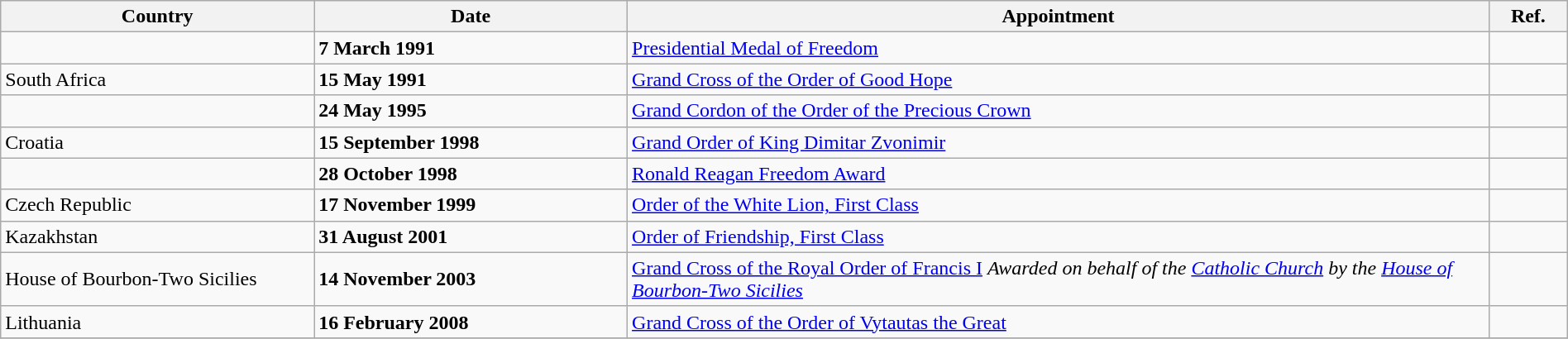<table class="wikitable" style="width:100%;">
<tr>
<th style="width:20%;">Country</th>
<th style="width:20%;">Date</th>
<th style="width:55%;">Appointment</th>
<th style="width:5%;">Ref.</th>
</tr>
<tr>
<td></td>
<td><strong>7 March 1991</strong></td>
<td><a href='#'>Presidential Medal of Freedom</a></td>
<td></td>
</tr>
<tr>
<td> South Africa</td>
<td><strong>15 May 1991</strong></td>
<td><a href='#'>Grand Cross of the Order of Good Hope</a></td>
<td></td>
</tr>
<tr>
<td></td>
<td><strong>24 May 1995</strong></td>
<td><a href='#'>Grand Cordon of the Order of the Precious Crown</a></td>
<td></td>
</tr>
<tr>
<td> Croatia</td>
<td><strong>15 September 1998</strong></td>
<td><a href='#'>Grand Order of King Dimitar Zvonimir</a></td>
<td></td>
</tr>
<tr>
<td></td>
<td><strong>28 October 1998</strong></td>
<td><a href='#'>Ronald Reagan Freedom Award</a></td>
<td></td>
</tr>
<tr>
<td> Czech Republic</td>
<td><strong>17 November 1999</strong></td>
<td><a href='#'> Order of the White Lion, First Class</a></td>
<td></td>
</tr>
<tr>
<td> Kazakhstan</td>
<td><strong>31 August 2001</strong></td>
<td><a href='#'>Order of Friendship, First Class</a></td>
<td></td>
</tr>
<tr>
<td> House of Bourbon-Two Sicilies</td>
<td><strong>14 November 2003</strong></td>
<td><a href='#'>Grand Cross of the Royal Order of Francis I</a> <em>Awarded on behalf of the <a href='#'>Catholic Church</a> by the <a href='#'>House of Bourbon-Two Sicilies</a></em></td>
<td></td>
</tr>
<tr>
<td> Lithuania</td>
<td><strong>16 February 2008</strong></td>
<td><a href='#'>Grand Cross of the Order of Vytautas the Great</a></td>
<td></td>
</tr>
<tr>
</tr>
</table>
